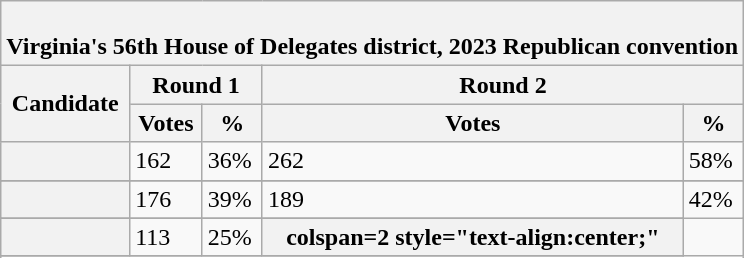<table class="wikitable sortable">
<tr>
<th colspan=" 5 "><br>Virginia's 56th House of Delegates district, 2023 Republican convention</th>
</tr>
<tr style="background:#eee; text-align:center;">
<th rowspan=2 style="text-align:center;">Candidate</th>
<th colspan=2 style="text-align:center;">Round 1</th>
<th colspan=2 style="text-align:center;">Round 2</th>
</tr>
<tr>
<th>Votes</th>
<th>%</th>
<th>Votes</th>
<th>%</th>
</tr>
<tr>
<th scope="row" style="text-align:left;"></th>
<td>162</td>
<td>36%</td>
<td> 262</td>
<td> 58%</td>
</tr>
<tr>
</tr>
<tr>
<th scope="row" style="text-align:left;"></th>
<td>176</td>
<td>39%</td>
<td>189</td>
<td>42%</td>
</tr>
<tr>
</tr>
<tr>
<th scope="row" style="text-align:left;"></th>
<td>113</td>
<td>25%</td>
<th>colspan=2 style="text-align:center;" </th>
</tr>
<tr>
</tr>
<tr>
</tr>
<tr>
</tr>
</table>
